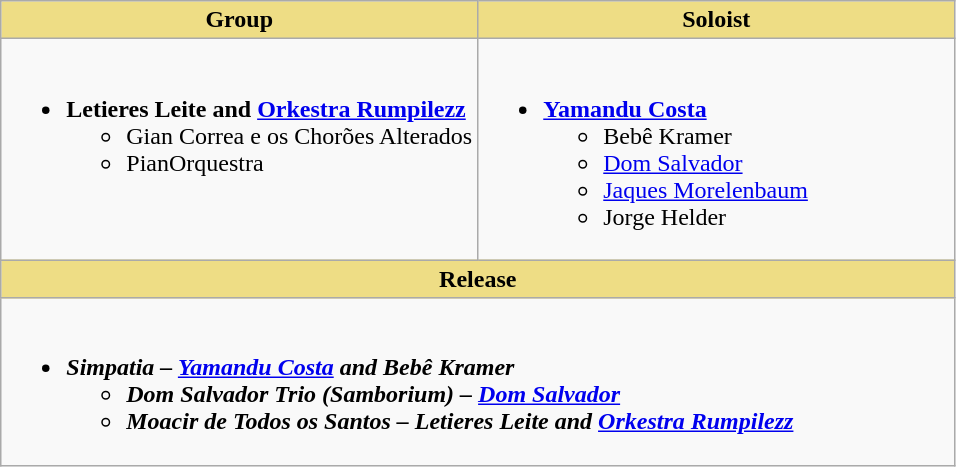<table class="wikitable" style="width=">
<tr>
<th style="background:#EEDD85; width:50%">Group</th>
<th style="background:#EEDD85; width:50%">Soloist</th>
</tr>
<tr>
<td style="vertical-align:top"><br><ul><li><strong>Letieres Leite and <a href='#'>Orkestra Rumpilezz</a></strong><ul><li>Gian Correa e os Chorões Alterados</li><li>PianOrquestra</li></ul></li></ul></td>
<td style="vertical-align:top"><br><ul><li><strong><a href='#'>Yamandu Costa</a></strong><ul><li>Bebê Kramer</li><li><a href='#'>Dom Salvador</a></li><li><a href='#'>Jaques Morelenbaum</a></li><li>Jorge Helder</li></ul></li></ul></td>
</tr>
<tr>
<th colspan="2" style="background:#EEDD85; width:50%">Release</th>
</tr>
<tr>
<td colspan="2" style="vertical-align:top"><br><ul><li><strong><em>Simpatia<em> – <a href='#'>Yamandu Costa</a> and Bebê Kramer<strong><ul><li></em>Dom Salvador Trio (Samborium)<em> – <a href='#'>Dom Salvador</a></li><li></em>Moacir de Todos os Santos<em> – Letieres Leite and <a href='#'>Orkestra Rumpilezz</a></li></ul></li></ul></td>
</tr>
</table>
